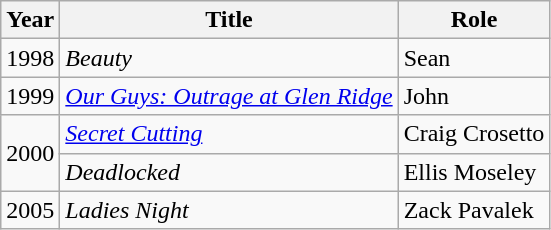<table class="wikitable sortable">
<tr>
<th scope="col">Year</th>
<th scope="col">Title</th>
<th scope="col">Role</th>
</tr>
<tr>
<td>1998</td>
<td><em>Beauty</em></td>
<td>Sean</td>
</tr>
<tr>
<td>1999</td>
<td><em><a href='#'>Our Guys: Outrage at Glen Ridge</a></em></td>
<td>John</td>
</tr>
<tr>
<td rowspan=2>2000</td>
<td><em><a href='#'>Secret Cutting</a></em></td>
<td>Craig Crosetto</td>
</tr>
<tr>
<td><em>Deadlocked</em></td>
<td>Ellis Moseley</td>
</tr>
<tr>
<td>2005</td>
<td><em>Ladies Night</em></td>
<td>Zack Pavalek</td>
</tr>
</table>
